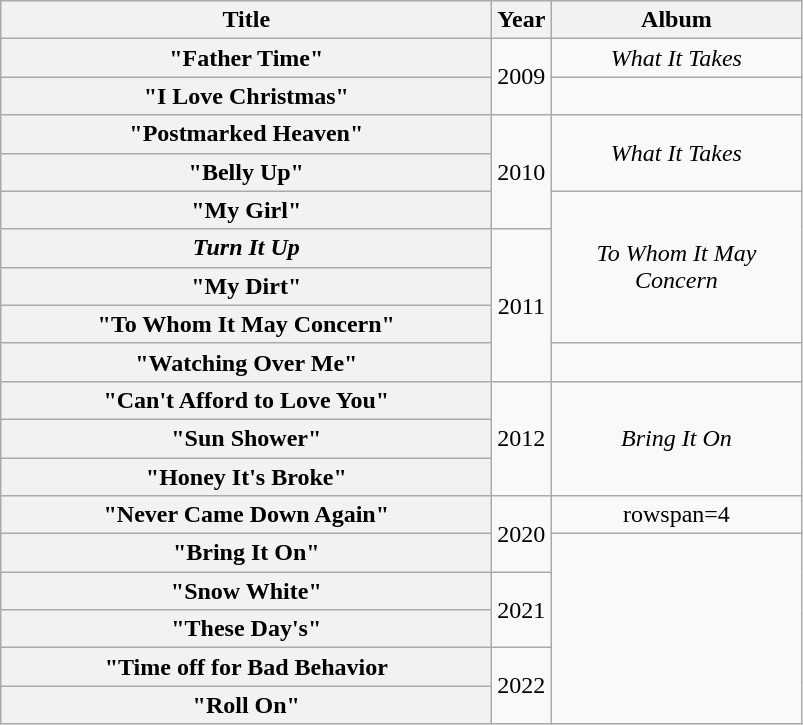<table class="wikitable plainrowheaders" style="text-align:center;">
<tr>
<th rowspan="1" style="width:20em;">Title</th>
<th rowspan="1" style="width:1em;">Year</th>
<th rowspan="1" style="width:10em;">Album</th>
</tr>
<tr>
<th scope="row">"Father Time"</th>
<td rowspan=2>2009</td>
<td><em>What It Takes</em></td>
</tr>
<tr>
<th scope="row">"I Love Christmas"</th>
<td></td>
</tr>
<tr>
<th scope="row">"Postmarked Heaven"</th>
<td rowspan=3>2010</td>
<td rowspan=2><em>What It Takes</em></td>
</tr>
<tr>
<th scope="row">"Belly Up"</th>
</tr>
<tr>
<th scope="row">"My Girl"</th>
<td rowspan=4><em>To Whom It May Concern</em></td>
</tr>
<tr>
<th scope="row"><em>Turn It Up</em></th>
<td rowspan=4>2011</td>
</tr>
<tr>
<th scope="row">"My Dirt"</th>
</tr>
<tr>
<th scope="row">"To Whom It May Concern"</th>
</tr>
<tr>
<th scope="row">"Watching Over Me"</th>
<td></td>
</tr>
<tr>
<th scope="row">"Can't Afford to Love You"</th>
<td rowspan=3>2012</td>
<td rowspan=3><em>Bring It On</em></td>
</tr>
<tr>
<th scope="row">"Sun Shower"</th>
</tr>
<tr>
<th scope="row">"Honey It's Broke"</th>
</tr>
<tr>
<th scope="row">"Never Came Down Again"</th>
<td rowspan=2>2020</td>
<td>rowspan=4 </td>
</tr>
<tr>
<th scope="row">"Bring It On"<br> </th>
</tr>
<tr>
<th scope="row">"Snow White"<br> </th>
<td rowspan=2>2021</td>
</tr>
<tr>
<th scope="row">"These Day's"</th>
</tr>
<tr>
<th scope="row">"Time off for Bad Behavior</th>
<td rowspan=2>2022</td>
</tr>
<tr>
<th scope="row">"Roll On"</th>
</tr>
</table>
